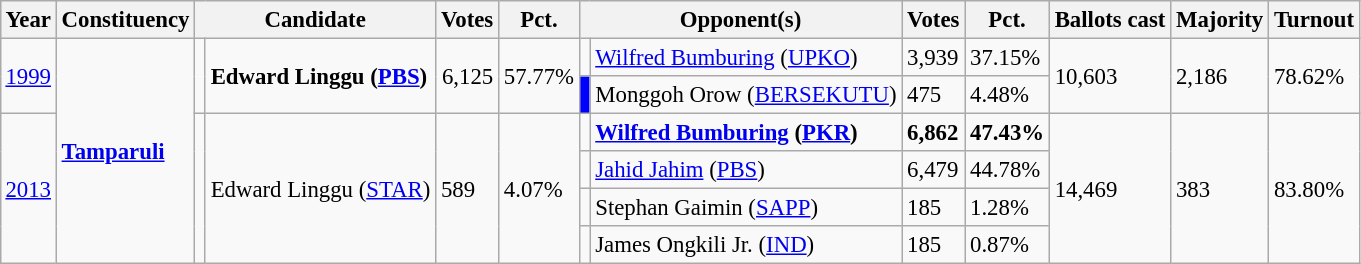<table class="wikitable" style="margin:0.5em ; font-size:95%">
<tr>
<th>Year</th>
<th>Constituency</th>
<th colspan="2">Candidate</th>
<th>Votes</th>
<th>Pct.</th>
<th colspan="2">Opponent(s)</th>
<th>Votes</th>
<th>Pct.</th>
<th>Ballots cast</th>
<th>Majority</th>
<th>Turnout</th>
</tr>
<tr>
<td rowspan="2"><a href='#'>1999</a></td>
<td rowspan="6"><a href='#'><strong>Tamparuli</strong></a></td>
<td rowspan="2" bgcolor= ></td>
<td rowspan="2"><strong>Edward Linggu (<a href='#'>PBS</a>)</strong></td>
<td rowspan="2" align=right>6,125</td>
<td rowspan="2">57.77%</td>
<td></td>
<td><a href='#'>Wilfred Bumburing</a> (<a href='#'>UPKO</a>)</td>
<td>3,939</td>
<td>37.15%</td>
<td rowspan="2">10,603</td>
<td rowspan="2">2,186</td>
<td rowspan="2">78.62%</td>
</tr>
<tr>
<td bgcolor= blue></td>
<td>Monggoh Orow (<a href='#'>BERSEKUTU</a>)</td>
<td>475</td>
<td>4.48%</td>
</tr>
<tr>
<td rowspan="4"><a href='#'>2013</a></td>
<td rowspan="4"  bgcolor = ></td>
<td rowspan="4">Edward Linggu (<a href='#'>STAR</a>)</td>
<td rowspan="4">589</td>
<td rowspan="4">4.07%</td>
<td></td>
<td><strong><a href='#'>Wilfred Bumburing</a> (<a href='#'>PKR</a>)</strong></td>
<td><strong>6,862</strong></td>
<td><strong>47.43%</strong></td>
<td rowspan="4">14,469</td>
<td rowspan="4">383</td>
<td rowspan="4">83.80%</td>
</tr>
<tr>
<td bgcolor= ></td>
<td><a href='#'>Jahid Jahim</a> (<a href='#'>PBS</a>)</td>
<td>6,479</td>
<td>44.78%</td>
</tr>
<tr>
<td bgcolor = ></td>
<td>Stephan Gaimin (<a href='#'>SAPP</a>)</td>
<td>185</td>
<td>1.28%</td>
</tr>
<tr>
<td></td>
<td>James Ongkili Jr. (<a href='#'>IND</a>)</td>
<td>185</td>
<td>0.87%</td>
</tr>
</table>
